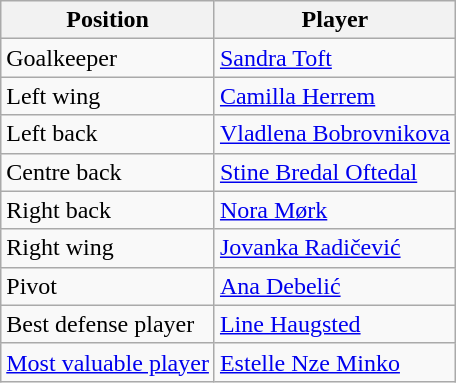<table class="wikitable">
<tr>
<th>Position</th>
<th>Player</th>
</tr>
<tr>
<td>Goalkeeper</td>
<td> <a href='#'>Sandra Toft</a></td>
</tr>
<tr>
<td>Left wing</td>
<td> <a href='#'>Camilla Herrem</a></td>
</tr>
<tr>
<td>Left back</td>
<td> <a href='#'>Vladlena Bobrovnikova</a></td>
</tr>
<tr>
<td>Centre back</td>
<td> <a href='#'>Stine Bredal Oftedal</a></td>
</tr>
<tr>
<td>Right back</td>
<td> <a href='#'>Nora Mørk</a></td>
</tr>
<tr>
<td>Right wing</td>
<td> <a href='#'>Jovanka Radičević</a></td>
</tr>
<tr>
<td>Pivot</td>
<td> <a href='#'>Ana Debelić</a></td>
</tr>
<tr>
<td>Best defense player</td>
<td> <a href='#'>Line Haugsted</a></td>
</tr>
<tr>
<td><a href='#'>Most valuable player</a></td>
<td> <a href='#'>Estelle Nze Minko</a></td>
</tr>
</table>
